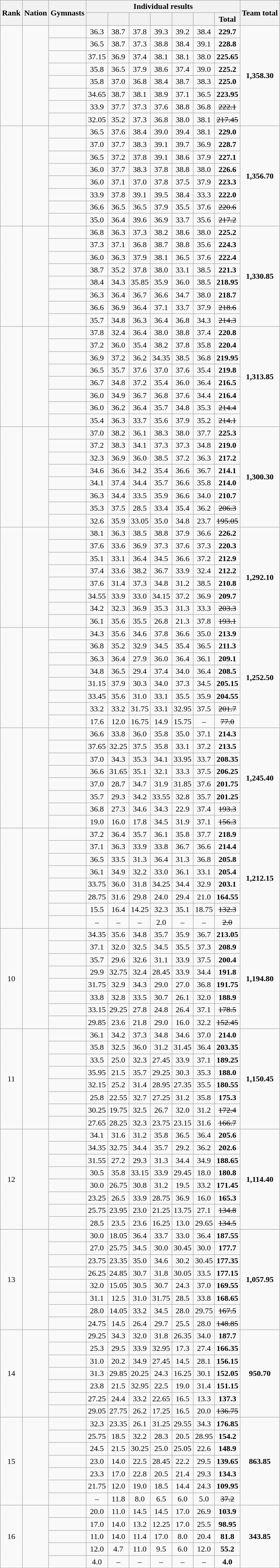<table class="wikitable sortable" style="text-align:center">
<tr>
<th rowspan=2>Rank</th>
<th rowspan=2>Nation</th>
<th rowspan=2>Gymnasts</th>
<th colspan=7>Individual results</th>
<th rowspan=2>Team total</th>
</tr>
<tr>
<th></th>
<th></th>
<th></th>
<th></th>
<th></th>
<th></th>
<th>Total</th>
</tr>
<tr>
<td rowspan=8></td>
<td rowspan=8 align="left"></td>
<td align="left"></td>
<td>36.3</td>
<td>38.7</td>
<td>37.8</td>
<td>39.3</td>
<td>39.2</td>
<td>38.4</td>
<td><strong>229.7</strong></td>
<td rowspan=8><strong>1,358.30</strong></td>
</tr>
<tr>
<td align=left></td>
<td>36.5</td>
<td>38.7</td>
<td>37.3</td>
<td>38.8</td>
<td>38.4</td>
<td>39.1</td>
<td><strong>228.8</strong></td>
</tr>
<tr>
<td align=left></td>
<td>37.15</td>
<td>36.9</td>
<td>37.4</td>
<td>38.1</td>
<td>38.1</td>
<td>38.0</td>
<td><strong>225.65</strong></td>
</tr>
<tr>
<td align=left></td>
<td>35.8</td>
<td>36.5</td>
<td>37.9</td>
<td>38.6</td>
<td>37.4</td>
<td>39.0</td>
<td><strong>225.2</strong></td>
</tr>
<tr>
<td align=left></td>
<td>35.8</td>
<td>37.0</td>
<td>36.8</td>
<td>38.4</td>
<td>38.7</td>
<td>38.3</td>
<td><strong>225.0</strong></td>
</tr>
<tr>
<td align=left></td>
<td>34.65</td>
<td>38.7</td>
<td>38.1</td>
<td>38.9</td>
<td>37.1</td>
<td>36.5</td>
<td><strong>223.95</strong></td>
</tr>
<tr>
<td align=left></td>
<td>33.9</td>
<td>37.7</td>
<td>37.3</td>
<td>37.6</td>
<td>38.8</td>
<td>36.8</td>
<td><s>222.1</s></td>
</tr>
<tr>
<td align=left></td>
<td>32.05</td>
<td>35.2</td>
<td>37.3</td>
<td>36.8</td>
<td>38.0</td>
<td>38.1</td>
<td><s>217.45</s></td>
</tr>
<tr>
<td rowspan=8></td>
<td rowspan=8 align="left"></td>
<td align="left"></td>
<td>36.5</td>
<td>37.6</td>
<td>38.4</td>
<td>39.0</td>
<td>39.4</td>
<td>38.1</td>
<td><strong>229.0</strong></td>
<td rowspan=8><strong>1,356.70</strong></td>
</tr>
<tr>
<td align=left></td>
<td>37.0</td>
<td>37.7</td>
<td>38.3</td>
<td>39.1</td>
<td>39.7</td>
<td>36.9</td>
<td><strong>228.7</strong></td>
</tr>
<tr>
<td align=left></td>
<td>36.5</td>
<td>37.2</td>
<td>37.8</td>
<td>39.1</td>
<td>38.6</td>
<td>37.9</td>
<td><strong>227.1</strong></td>
</tr>
<tr>
<td align=left></td>
<td>36.0</td>
<td>37.7</td>
<td>38.3</td>
<td>37.8</td>
<td>38.8</td>
<td>38.0</td>
<td><strong>226.6</strong></td>
</tr>
<tr>
<td align=left></td>
<td>36.0</td>
<td>37.1</td>
<td>37.0</td>
<td>37.8</td>
<td>37.5</td>
<td>37.9</td>
<td><strong>223.3</strong></td>
</tr>
<tr>
<td align=left></td>
<td>33.9</td>
<td>37.8</td>
<td>39.1</td>
<td>39.5</td>
<td>38.4</td>
<td>33.3</td>
<td><strong>222.0</strong></td>
</tr>
<tr>
<td align=left></td>
<td>36.6</td>
<td>36.5</td>
<td>36.5</td>
<td>37.9</td>
<td>35.5</td>
<td>37.6</td>
<td><s>220.6</s></td>
</tr>
<tr>
<td align=left></td>
<td>35.0</td>
<td>36.4</td>
<td>39.6</td>
<td>36.9</td>
<td>33.7</td>
<td>35.6</td>
<td><s>217.2</s></td>
</tr>
<tr>
<td rowspan=8></td>
<td rowspan=8 align="left"></td>
<td align="left"></td>
<td>36.8</td>
<td>36.3</td>
<td>37.3</td>
<td>38.2</td>
<td>38.6</td>
<td>38.0</td>
<td><strong>225.2</strong></td>
<td rowspan=8><strong>1,330.85</strong></td>
</tr>
<tr>
<td align=left></td>
<td>37.3</td>
<td>37.1</td>
<td>36.8</td>
<td>38.7</td>
<td>38.8</td>
<td>35.6</td>
<td><strong>224.3</strong></td>
</tr>
<tr>
<td align=left></td>
<td>36.0</td>
<td>36.3</td>
<td>37.9</td>
<td>38.1</td>
<td>36.5</td>
<td>37.6</td>
<td><strong>222.4</strong></td>
</tr>
<tr>
<td align=left></td>
<td>38.7</td>
<td>35.2</td>
<td>37.8</td>
<td>38.0</td>
<td>33.1</td>
<td>38.5</td>
<td><strong>221.3</strong></td>
</tr>
<tr>
<td align=left></td>
<td>38.4</td>
<td>34.3</td>
<td>35.85</td>
<td>35.9</td>
<td>36.0</td>
<td>38.5</td>
<td><strong>218.95</strong></td>
</tr>
<tr>
<td align=left></td>
<td>36.3</td>
<td>36.4</td>
<td>36.7</td>
<td>36.6</td>
<td>34.7</td>
<td>38.0</td>
<td><strong>218.7</strong></td>
</tr>
<tr>
<td align=left></td>
<td>36.6</td>
<td>36.9</td>
<td>36.4</td>
<td>37.1</td>
<td>33.7</td>
<td>37.9</td>
<td><s>218.6</s></td>
</tr>
<tr>
<td align=left></td>
<td>35.7</td>
<td>34.8</td>
<td>36.3</td>
<td>36.4</td>
<td>36.8</td>
<td>34.3</td>
<td><s>214.3</s></td>
</tr>
<tr>
<td rowspan=8></td>
<td rowspan=8 align="left"></td>
<td align="left"></td>
<td>37.8</td>
<td>32.4</td>
<td>36.4</td>
<td>38.0</td>
<td>38.8</td>
<td>37.4</td>
<td><strong>220.8</strong></td>
<td rowspan=8><strong>1,313.85</strong></td>
</tr>
<tr>
<td align=left></td>
<td>37.2</td>
<td>36.0</td>
<td>35.4</td>
<td>38.2</td>
<td>37.8</td>
<td>35.8</td>
<td><strong>220.4</strong></td>
</tr>
<tr>
<td align=left></td>
<td>36.9</td>
<td>37.2</td>
<td>36.2</td>
<td>34.35</td>
<td>38.5</td>
<td>36.8</td>
<td><strong>219.95</strong></td>
</tr>
<tr>
<td align=left></td>
<td>36.5</td>
<td>35.7</td>
<td>37.6</td>
<td>37.0</td>
<td>37.6</td>
<td>35.4</td>
<td><strong>219.8</strong></td>
</tr>
<tr>
<td align=left></td>
<td>36.7</td>
<td>34.8</td>
<td>37.2</td>
<td>35.4</td>
<td>36.0</td>
<td>36.4</td>
<td><strong>216.5</strong></td>
</tr>
<tr>
<td align=left></td>
<td>36.0</td>
<td>34.9</td>
<td>36.7</td>
<td>36.8</td>
<td>37.6</td>
<td>34.4</td>
<td><strong>216.4</strong></td>
</tr>
<tr>
<td align=left></td>
<td>36.0</td>
<td>36.2</td>
<td>36.4</td>
<td>35.7</td>
<td>34.8</td>
<td>35.3</td>
<td><s>214.4</s></td>
</tr>
<tr>
<td align=left></td>
<td>35.4</td>
<td>36.3</td>
<td>33.7</td>
<td>35.6</td>
<td>37.9</td>
<td>35.2</td>
<td><s>214.1</s></td>
</tr>
<tr>
<td rowspan=8></td>
<td rowspan=8 align="left"></td>
<td align="left"></td>
<td>37.0</td>
<td>38.2</td>
<td>36.1</td>
<td>38.3</td>
<td>38.0</td>
<td>37.7</td>
<td><strong>225.3</strong></td>
<td rowspan=8><strong>1,300.30</strong></td>
</tr>
<tr>
<td align=left></td>
<td>37.2</td>
<td>38.3</td>
<td>34.1</td>
<td>37.3</td>
<td>37.3</td>
<td>34.8</td>
<td><strong>219.0</strong></td>
</tr>
<tr>
<td align=left></td>
<td>32.3</td>
<td>36.9</td>
<td>36.0</td>
<td>38.5</td>
<td>37.2</td>
<td>36.3</td>
<td><strong>217.2</strong></td>
</tr>
<tr>
<td align=left></td>
<td>34.6</td>
<td>36.6</td>
<td>34.2</td>
<td>35.4</td>
<td>36.6</td>
<td>36.7</td>
<td><strong>214.1</strong></td>
</tr>
<tr>
<td align=left></td>
<td>34.1</td>
<td>37.4</td>
<td>34.4</td>
<td>35.7</td>
<td>36.6</td>
<td>35.8</td>
<td><strong>214.0</strong></td>
</tr>
<tr>
<td align=left></td>
<td>36.3</td>
<td>34.4</td>
<td>33.5</td>
<td>35.9</td>
<td>36.6</td>
<td>34.0</td>
<td><strong>210.7</strong></td>
</tr>
<tr>
<td align=left></td>
<td>35.3</td>
<td>37.5</td>
<td>28.5</td>
<td>33.4</td>
<td>35.4</td>
<td>36.2</td>
<td><s>206.3</s></td>
</tr>
<tr>
<td align=left></td>
<td>32.6</td>
<td>35.9</td>
<td>33.05</td>
<td>35.0</td>
<td>34.8</td>
<td>23.7</td>
<td><s>195.05</s></td>
</tr>
<tr>
<td rowspan=8></td>
<td rowspan=8 align="left"></td>
<td align="left"></td>
<td>38.1</td>
<td>36.3</td>
<td>38.5</td>
<td>38.8</td>
<td>37.9</td>
<td>36.6</td>
<td><strong>226.2</strong></td>
<td rowspan=8><strong>1,292.10</strong></td>
</tr>
<tr>
<td align=left></td>
<td>37.6</td>
<td>33.6</td>
<td>36.9</td>
<td>37.3</td>
<td>37.6</td>
<td>37.3</td>
<td><strong>220.3</strong></td>
</tr>
<tr>
<td align=left></td>
<td>35.1</td>
<td>33.1</td>
<td>36.4</td>
<td>34.5</td>
<td>36.6</td>
<td>37.2</td>
<td><strong>212.9</strong></td>
</tr>
<tr>
<td align=left></td>
<td>37.4</td>
<td>33.6</td>
<td>38.2</td>
<td>36.7</td>
<td>33.9</td>
<td>32.4</td>
<td><strong>212.2</strong></td>
</tr>
<tr>
<td align=left></td>
<td>37.6</td>
<td>31.4</td>
<td>37.3</td>
<td>34.8</td>
<td>31.2</td>
<td>38.5</td>
<td><strong>210.8</strong></td>
</tr>
<tr>
<td align=left></td>
<td>34.55</td>
<td>33.9</td>
<td>33.0</td>
<td>34.15</td>
<td>37.2</td>
<td>36.9</td>
<td><strong>209.7</strong></td>
</tr>
<tr>
<td align=left></td>
<td>34.2</td>
<td>32.3</td>
<td>36.9</td>
<td>35.3</td>
<td>31.3</td>
<td>33.3</td>
<td><s>203.3</s></td>
</tr>
<tr>
<td align=left></td>
<td>36.1</td>
<td>35.6</td>
<td>35.5</td>
<td>26.8</td>
<td>21.3</td>
<td>37.8</td>
<td><s>193.1</s></td>
</tr>
<tr>
<td rowspan=8></td>
<td rowspan=8 align="left"></td>
<td align="left"></td>
<td>34.3</td>
<td>35.6</td>
<td>34.6</td>
<td>37.8</td>
<td>36.6</td>
<td>35.0</td>
<td><strong>213.9</strong></td>
<td rowspan=8><strong>1,252.50</strong></td>
</tr>
<tr>
<td align=left></td>
<td>36.8</td>
<td>35.2</td>
<td>32.9</td>
<td>34.5</td>
<td>35.4</td>
<td>36.5</td>
<td><strong>211.3</strong></td>
</tr>
<tr>
<td align=left></td>
<td>36.3</td>
<td>36.4</td>
<td>27.9</td>
<td>36.0</td>
<td>36.4</td>
<td>36.1</td>
<td><strong>209.1</strong></td>
</tr>
<tr>
<td align=left></td>
<td>34.8</td>
<td>36.5</td>
<td>29.4</td>
<td>37.4</td>
<td>34.0</td>
<td>36.4</td>
<td><strong>208.5</strong></td>
</tr>
<tr>
<td align=left></td>
<td>31.15</td>
<td>37.9</td>
<td>30.3</td>
<td>34.0</td>
<td>37.3</td>
<td>34.5</td>
<td><strong>205.15</strong></td>
</tr>
<tr>
<td align=left></td>
<td>33.45</td>
<td>35.6</td>
<td>31.0</td>
<td>33.1</td>
<td>35.5</td>
<td>35.9</td>
<td><strong>204.55</strong></td>
</tr>
<tr>
<td align=left></td>
<td>33.2</td>
<td>33.2</td>
<td>31.75</td>
<td>33.1</td>
<td>32.95</td>
<td>37.5</td>
<td><s>201.7</s></td>
</tr>
<tr>
<td align=left></td>
<td>17.6</td>
<td>12.0</td>
<td>16.75</td>
<td>14.9</td>
<td>15.75</td>
<td>–</td>
<td><s>77.0</s></td>
</tr>
<tr>
<td rowspan=8></td>
<td rowspan=8 align="left"></td>
<td align="left"></td>
<td>36.6</td>
<td>33.8</td>
<td>36.0</td>
<td>35.8</td>
<td>35.0</td>
<td>37.1</td>
<td><strong>214.3</strong></td>
<td rowspan=8><strong>1,245.40</strong></td>
</tr>
<tr>
<td align=left></td>
<td>37.65</td>
<td>32.25</td>
<td>37.5</td>
<td>35.8</td>
<td>33.1</td>
<td>37.2</td>
<td><strong>213.5</strong></td>
</tr>
<tr>
<td align=left></td>
<td>37.0</td>
<td>34.3</td>
<td>35.3</td>
<td>34.1</td>
<td>33.95</td>
<td>33.7</td>
<td><strong>208.35</strong></td>
</tr>
<tr>
<td align=left></td>
<td>36.6</td>
<td>31.65</td>
<td>35.1</td>
<td>32.1</td>
<td>33.3</td>
<td>37.5</td>
<td><strong>206.25</strong></td>
</tr>
<tr>
<td align=left></td>
<td>37.0</td>
<td>28.7</td>
<td>34.7</td>
<td>31.9</td>
<td>31.85</td>
<td>37.6</td>
<td><strong>201.75</strong></td>
</tr>
<tr>
<td align=left></td>
<td>35.7</td>
<td>29.3</td>
<td>34.2</td>
<td>33.55</td>
<td>32.8</td>
<td>35.7</td>
<td><strong>201.25</strong></td>
</tr>
<tr>
<td align=left></td>
<td>36.8</td>
<td>27.3</td>
<td>34.6</td>
<td>34.3</td>
<td>22.9</td>
<td>37.4</td>
<td><s>193.3</s></td>
</tr>
<tr>
<td align=left></td>
<td>19.0</td>
<td>16.0</td>
<td>17.8</td>
<td>34.5</td>
<td>31.9</td>
<td>37.1</td>
<td><s>156.3</s></td>
</tr>
<tr>
<td rowspan=8></td>
<td rowspan=8 align="left"></td>
<td align="left"></td>
<td>37.2</td>
<td>36.4</td>
<td>35.7</td>
<td>36.1</td>
<td>35.8</td>
<td>37.7</td>
<td><strong>218.9</strong></td>
<td rowspan=8><strong>1,212.15</strong></td>
</tr>
<tr>
<td align=left></td>
<td>37.1</td>
<td>36.3</td>
<td>33.9</td>
<td>33.8</td>
<td>36.7</td>
<td>36.6</td>
<td><strong>214.4</strong></td>
</tr>
<tr>
<td align=left></td>
<td>36.5</td>
<td>33.5</td>
<td>31.3</td>
<td>36.4</td>
<td>31.3</td>
<td>36.8</td>
<td><strong>205.8</strong></td>
</tr>
<tr>
<td align=left></td>
<td>36.1</td>
<td>34.9</td>
<td>32.2</td>
<td>33.0</td>
<td>36.1</td>
<td>33.1</td>
<td><strong>205.4</strong></td>
</tr>
<tr>
<td align=left></td>
<td>33.75</td>
<td>36.0</td>
<td>31.8</td>
<td>34.25</td>
<td>34.4</td>
<td>32.9</td>
<td><strong>203.1</strong></td>
</tr>
<tr>
<td align=left></td>
<td>28.75</td>
<td>31.6</td>
<td>29.8</td>
<td>24.0</td>
<td>29.4</td>
<td>21.0</td>
<td><strong>164.55</strong></td>
</tr>
<tr>
<td align=left></td>
<td>15.5</td>
<td>16.4</td>
<td>14.25</td>
<td>32.3</td>
<td>35.1</td>
<td>18.75</td>
<td><s>132.3</s></td>
</tr>
<tr>
<td align=left></td>
<td>–</td>
<td>–</td>
<td>–</td>
<td>2.0</td>
<td>–</td>
<td>–</td>
<td><s>2.0</s></td>
</tr>
<tr>
<td rowspan=8>10</td>
<td rowspan=8 align="left"></td>
<td align="left"></td>
<td>34.35</td>
<td>35.6</td>
<td>34.8</td>
<td>35.7</td>
<td>35.9</td>
<td>36.7</td>
<td><strong>213.05</strong></td>
<td rowspan=8><strong>1,194.80</strong></td>
</tr>
<tr>
<td align=left></td>
<td>37.1</td>
<td>32.0</td>
<td>32.5</td>
<td>34.5</td>
<td>35.5</td>
<td>37.3</td>
<td><strong>208.9</strong></td>
</tr>
<tr>
<td align=left></td>
<td>35.7</td>
<td>29.6</td>
<td>32.6</td>
<td>31.1</td>
<td>33.9</td>
<td>37.5</td>
<td><strong>200.4</strong></td>
</tr>
<tr>
<td align=left></td>
<td>29.9</td>
<td>32.75</td>
<td>32.4</td>
<td>28.45</td>
<td>33.9</td>
<td>34.4</td>
<td><strong>191.8</strong></td>
</tr>
<tr>
<td align=left></td>
<td>31.75</td>
<td>32.9</td>
<td>34.3</td>
<td>29.0</td>
<td>27.0</td>
<td>36.8</td>
<td><strong>191.75</strong></td>
</tr>
<tr>
<td align=left></td>
<td>33.8</td>
<td>32.8</td>
<td>33.5</td>
<td>30.7</td>
<td>26.1</td>
<td>32.0</td>
<td><strong>188.9</strong></td>
</tr>
<tr>
<td align=left></td>
<td>33.15</td>
<td>29.25</td>
<td>27.8</td>
<td>24.8</td>
<td>26.4</td>
<td>37.1</td>
<td><s>178.5</s></td>
</tr>
<tr>
<td align=left></td>
<td>29.85</td>
<td>23.6</td>
<td>21.8</td>
<td>29.0</td>
<td>16.0</td>
<td>32.2</td>
<td><s>152.45</s></td>
</tr>
<tr>
<td rowspan=8>11</td>
<td rowspan=8 align="left"></td>
<td align="left"></td>
<td>36.1</td>
<td>34.2</td>
<td>37.3</td>
<td>34.8</td>
<td>34.6</td>
<td>37.0</td>
<td><strong>214.0</strong></td>
<td rowspan=8><strong>1,150.45</strong></td>
</tr>
<tr>
<td align=left></td>
<td>35.8</td>
<td>32.5</td>
<td>36.0</td>
<td>31.2</td>
<td>31.45</td>
<td>36.4</td>
<td><strong>203.35</strong></td>
</tr>
<tr>
<td align=left></td>
<td>33.5</td>
<td>25.0</td>
<td>32.3</td>
<td>27.45</td>
<td>33.9</td>
<td>37.1</td>
<td><strong>189.25</strong></td>
</tr>
<tr>
<td align=left></td>
<td>35.95</td>
<td>21.5</td>
<td>35.7</td>
<td>29.25</td>
<td>30.3</td>
<td>35.3</td>
<td><strong>188.0</strong></td>
</tr>
<tr>
<td align=left></td>
<td>32.15</td>
<td>25.2</td>
<td>31.4</td>
<td>28.95</td>
<td>27.35</td>
<td>35.5</td>
<td><strong>180.55</strong></td>
</tr>
<tr>
<td align=left></td>
<td>25.8</td>
<td>22.55</td>
<td>32.7</td>
<td>27.25</td>
<td>31.2</td>
<td>35.8</td>
<td><strong>175.3</strong></td>
</tr>
<tr>
<td align=left></td>
<td>30.25</td>
<td>19.75</td>
<td>32.5</td>
<td>26.7</td>
<td>32.0</td>
<td>31.2</td>
<td><s>172.4</s></td>
</tr>
<tr>
<td align=left></td>
<td>27.65</td>
<td>28.25</td>
<td>32.3</td>
<td>23.75</td>
<td>23.15</td>
<td>31.6</td>
<td><s>166.7</s></td>
</tr>
<tr>
<td rowspan=8>12</td>
<td rowspan=8 align="left"></td>
<td align="left"></td>
<td>34.1</td>
<td>31.6</td>
<td>31.2</td>
<td>35.8</td>
<td>36.5</td>
<td>36.4</td>
<td><strong>205.6</strong></td>
<td rowspan=8><strong>1,114.40</strong></td>
</tr>
<tr>
<td align=left></td>
<td>34.35</td>
<td>32.75</td>
<td>34.4</td>
<td>35.7</td>
<td>29.2</td>
<td>36.2</td>
<td><strong>202.6</strong></td>
</tr>
<tr>
<td align=left></td>
<td>31.55</td>
<td>27.2</td>
<td>29.3</td>
<td>31.3</td>
<td>34.4</td>
<td>34.9</td>
<td><strong>188.65</strong></td>
</tr>
<tr>
<td align=left></td>
<td>30.5</td>
<td>35.8</td>
<td>33.15</td>
<td>33.9</td>
<td>29.45</td>
<td>18.0</td>
<td><strong>180.8</strong></td>
</tr>
<tr>
<td align=left></td>
<td>30.0</td>
<td>26.75</td>
<td>30.8</td>
<td>31.2</td>
<td>19.5</td>
<td>33.2</td>
<td><strong>171.45</strong></td>
</tr>
<tr>
<td align=left></td>
<td>23.25</td>
<td>26.5</td>
<td>33.9</td>
<td>28.75</td>
<td>36.9</td>
<td>16.0</td>
<td><strong>165.3</strong></td>
</tr>
<tr>
<td align=left></td>
<td>25.75</td>
<td>23.95</td>
<td>23.0</td>
<td>21.25</td>
<td>13.75</td>
<td>27.1</td>
<td><s>134.8</s></td>
</tr>
<tr>
<td align=left></td>
<td>28.5</td>
<td>23.5</td>
<td>23.6</td>
<td>16.25</td>
<td>13.0</td>
<td>29.65</td>
<td><s>134.5</s></td>
</tr>
<tr>
<td rowspan=8>13</td>
<td rowspan=8 align="left"></td>
<td align="left"></td>
<td>30.0</td>
<td>18.05</td>
<td>36.4</td>
<td>33.7</td>
<td>33.0</td>
<td>36.4</td>
<td><strong>187.55</strong></td>
<td rowspan=8><strong>1,057.95</strong></td>
</tr>
<tr>
<td align=left></td>
<td>27.0</td>
<td>25.75</td>
<td>34.5</td>
<td>30.0</td>
<td>30.45</td>
<td>30.0</td>
<td><strong>177.7</strong></td>
</tr>
<tr>
<td align=left></td>
<td>23.75</td>
<td>23.35</td>
<td>35.0</td>
<td>34.6</td>
<td>30.2</td>
<td>30.45</td>
<td><strong>177.35</strong></td>
</tr>
<tr>
<td align=left></td>
<td>26.25</td>
<td>24.85</td>
<td>30.7</td>
<td>31.8</td>
<td>30.05</td>
<td>33.5</td>
<td><strong>177.15</strong></td>
</tr>
<tr>
<td align=left></td>
<td>32.0</td>
<td>15.05</td>
<td>30.5</td>
<td>30.7</td>
<td>24.3</td>
<td>37.0</td>
<td><strong>169.55</strong></td>
</tr>
<tr>
<td align=left></td>
<td>31.1</td>
<td>12.5</td>
<td>31.0</td>
<td>31.75</td>
<td>28.5</td>
<td>33.8</td>
<td><strong>168.65</strong></td>
</tr>
<tr>
<td align=left></td>
<td>28.0</td>
<td>14.05</td>
<td>33.2</td>
<td>34.5</td>
<td>28.0</td>
<td>29.75</td>
<td><s>167.5</s></td>
</tr>
<tr>
<td align=left></td>
<td>24.75</td>
<td>14.5</td>
<td>26.4</td>
<td>29.7</td>
<td>25.5</td>
<td>28.0</td>
<td><s>148.85</s></td>
</tr>
<tr>
<td rowspan=7>14</td>
<td rowspan=7 align="left"></td>
<td align="left"></td>
<td>29.25</td>
<td>34.3</td>
<td>32.0</td>
<td>31.8</td>
<td>26.35</td>
<td>34.0</td>
<td><strong>187.7</strong></td>
<td rowspan=7><strong>950.70</strong></td>
</tr>
<tr>
<td align=left></td>
<td>25.3</td>
<td>29.5</td>
<td>33.9</td>
<td>32.95</td>
<td>17.3</td>
<td>27.4</td>
<td><strong>166.35</strong></td>
</tr>
<tr>
<td align=left></td>
<td>31.0</td>
<td>20.2</td>
<td>34.9</td>
<td>27.45</td>
<td>14.5</td>
<td>28.1</td>
<td><strong>156.15</strong></td>
</tr>
<tr>
<td align=left></td>
<td>31.3</td>
<td>29.85</td>
<td>20.25</td>
<td>24.3</td>
<td>16.25</td>
<td>30.1</td>
<td><strong>152.05</strong></td>
</tr>
<tr>
<td align=left></td>
<td>23.8</td>
<td>21.5</td>
<td>32.95</td>
<td>22.5</td>
<td>19.0</td>
<td>31.4</td>
<td><strong>151.15</strong></td>
</tr>
<tr>
<td align=left></td>
<td>27.25</td>
<td>24.4</td>
<td>33.2</td>
<td>22.65</td>
<td>16.5</td>
<td>13.3</td>
<td><strong>137.3</strong></td>
</tr>
<tr>
<td align=left></td>
<td>29.05</td>
<td>27.75</td>
<td>26.2</td>
<td>17.25</td>
<td>16.5</td>
<td>20.0</td>
<td><s>136.75</s></td>
</tr>
<tr>
<td rowspan=7>15</td>
<td rowspan=7 align="left"></td>
<td align="left"></td>
<td>32.3</td>
<td>23.35</td>
<td>26.1</td>
<td>31.25</td>
<td>29.55</td>
<td>34.3</td>
<td><strong>176.85</strong></td>
<td rowspan=7><strong>863.85</strong></td>
</tr>
<tr>
<td align=left></td>
<td>25.75</td>
<td>18.5</td>
<td>32.2</td>
<td>28.3</td>
<td>20.5</td>
<td>28.95</td>
<td><strong>154.2</strong></td>
</tr>
<tr>
<td align=left></td>
<td>24.5</td>
<td>21.5</td>
<td>30.25</td>
<td>25.0</td>
<td>25.05</td>
<td>22.6</td>
<td><strong>148.9</strong></td>
</tr>
<tr>
<td align=left></td>
<td>23.0</td>
<td>14.0</td>
<td>22.5</td>
<td>28.45</td>
<td>22.2</td>
<td>29.5</td>
<td><strong>139.65</strong></td>
</tr>
<tr>
<td align=left></td>
<td>23.3</td>
<td>17.0</td>
<td>22.8</td>
<td>20.5</td>
<td>21.4</td>
<td>29.3</td>
<td><strong>134.3</strong></td>
</tr>
<tr>
<td align=left></td>
<td>21.75</td>
<td>12.0</td>
<td>19.0</td>
<td>18.5</td>
<td>14.4</td>
<td>24.3</td>
<td><strong>109.95</strong></td>
</tr>
<tr>
<td align=left></td>
<td>–</td>
<td>11.8</td>
<td>8.0</td>
<td>6.5</td>
<td>6.0</td>
<td>5.0</td>
<td><s>37.2</s></td>
</tr>
<tr>
<td rowspan=5>16</td>
<td rowspan=5 align="left"></td>
<td align="left"></td>
<td>20.0</td>
<td>11.0</td>
<td>14.5</td>
<td>14.5</td>
<td>17.0</td>
<td>26.9</td>
<td><strong>103.9</strong></td>
<td rowspan=5><strong>343.85</strong></td>
</tr>
<tr>
<td align=left></td>
<td>17.0</td>
<td>14.0</td>
<td>13.2</td>
<td>12.25</td>
<td>17.0</td>
<td>25.5</td>
<td><strong>98.95</strong></td>
</tr>
<tr>
<td align=left></td>
<td>11.0</td>
<td>14.0</td>
<td>11.4</td>
<td>17.0</td>
<td>8.0</td>
<td>20.4</td>
<td><strong>81.8</strong></td>
</tr>
<tr>
<td align=left></td>
<td>12.0</td>
<td>4.7</td>
<td>11.0</td>
<td>9.5</td>
<td>6.0</td>
<td>12.0</td>
<td><strong>55.2</strong></td>
</tr>
<tr>
<td align=left></td>
<td>4.0</td>
<td>–</td>
<td>–</td>
<td>–</td>
<td>–</td>
<td>–</td>
<td><strong>4.0</strong></td>
</tr>
</table>
